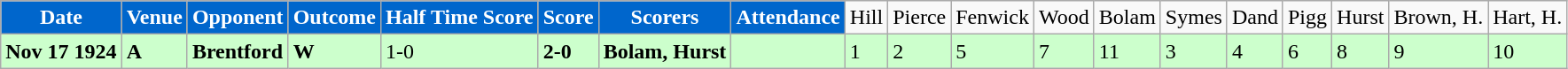<table class="wikitable">
<tr>
<td style="background:#0066CC; color:#FFFFFF; text-align:center;"><strong>Date</strong></td>
<td style="background:#0066CC; color:#FFFFFF; text-align:center;"><strong>Venue</strong></td>
<td style="background:#0066CC; color:#FFFFFF; text-align:center;"><strong>Opponent</strong></td>
<td style="background:#0066CC; color:#FFFFFF; text-align:center;"><strong>Outcome</strong></td>
<td style="background:#0066CC; color:#FFFFFF; text-align:center;"><strong>Half Time Score</strong></td>
<td style="background:#0066CC; color:#FFFFFF; text-align:center;"><strong>Score</strong></td>
<td style="background:#0066CC; color:#FFFFFF; text-align:center;"><strong>Scorers</strong></td>
<td style="background:#0066CC; color:#FFFFFF; text-align:center;"><strong>Attendance</strong></td>
<td>Hill</td>
<td>Pierce</td>
<td>Fenwick</td>
<td>Wood</td>
<td>Bolam</td>
<td>Symes</td>
<td>Dand</td>
<td>Pigg</td>
<td>Hurst</td>
<td>Brown, H.</td>
<td>Hart, H.</td>
</tr>
<tr bgcolor="#CCFFCC">
<td><strong>Nov 17 1924</strong></td>
<td><strong>A</strong></td>
<td><strong>Brentford</strong></td>
<td><strong>W</strong></td>
<td>1-0</td>
<td><strong>2-0</strong></td>
<td><strong>Bolam, Hurst</strong></td>
<td></td>
<td>1</td>
<td>2</td>
<td>5</td>
<td>7</td>
<td>11</td>
<td>3</td>
<td>4</td>
<td>6</td>
<td>8</td>
<td>9</td>
<td>10</td>
</tr>
</table>
